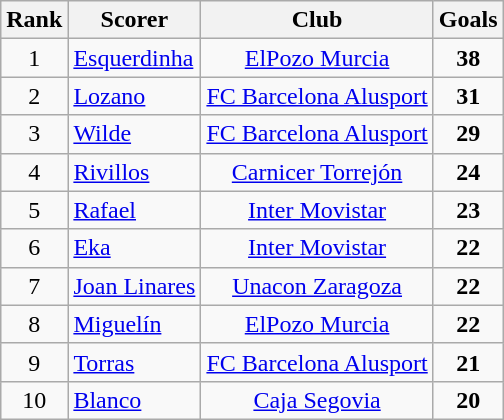<table class="wikitable" style="text-align:center">
<tr>
<th>Rank</th>
<th>Scorer</th>
<th>Club</th>
<th>Goals</th>
</tr>
<tr>
<td>1</td>
<td align=left> <a href='#'>Esquerdinha</a></td>
<td><a href='#'>ElPozo Murcia</a></td>
<td align=center><strong>38</strong></td>
</tr>
<tr>
<td>2</td>
<td align=left> <a href='#'>Lozano</a></td>
<td><a href='#'>FC Barcelona Alusport</a></td>
<td align=center><strong>31</strong></td>
</tr>
<tr>
<td>3</td>
<td align=left> <a href='#'>Wilde</a></td>
<td><a href='#'>FC Barcelona Alusport</a></td>
<td align=center><strong>29</strong></td>
</tr>
<tr>
<td>4</td>
<td align=left> <a href='#'>Rivillos</a></td>
<td><a href='#'>Carnicer Torrejón</a></td>
<td align=center><strong>24</strong></td>
</tr>
<tr>
<td>5</td>
<td align=left> <a href='#'>Rafael</a></td>
<td><a href='#'>Inter Movistar</a></td>
<td align=center><strong>23</strong></td>
</tr>
<tr>
<td>6</td>
<td align=left> <a href='#'>Eka</a></td>
<td><a href='#'>Inter Movistar</a></td>
<td align=center><strong>22</strong></td>
</tr>
<tr>
<td>7</td>
<td align=left> <a href='#'>Joan Linares</a></td>
<td><a href='#'>Unacon Zaragoza</a></td>
<td><strong>22</strong></td>
</tr>
<tr>
<td>8</td>
<td align=left> <a href='#'>Miguelín</a></td>
<td><a href='#'>ElPozo Murcia</a></td>
<td><strong>22</strong></td>
</tr>
<tr>
<td>9</td>
<td align=left> <a href='#'>Torras</a></td>
<td><a href='#'>FC Barcelona Alusport</a></td>
<td><strong>21</strong></td>
</tr>
<tr>
<td>10</td>
<td align=left> <a href='#'>Blanco</a></td>
<td><a href='#'>Caja Segovia</a></td>
<td><strong>20</strong></td>
</tr>
</table>
